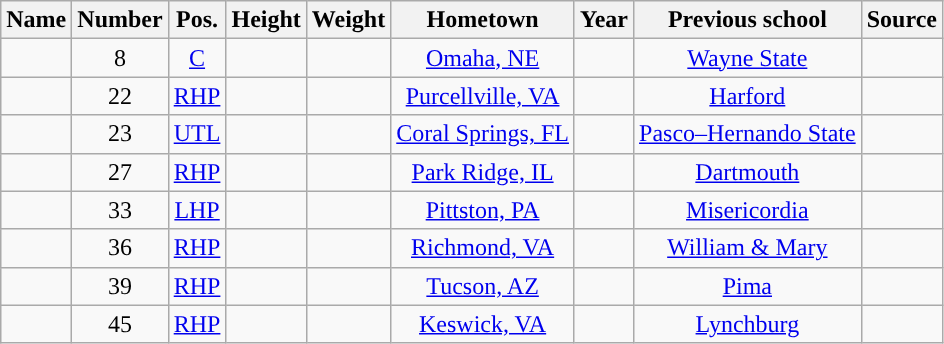<table class="wikitable sortable sortable" style="text-align: center">
<tr align=center>
<th>Name</th>
<th>Number</th>
<th>Pos.</th>
<th>Height</th>
<th>Weight</th>
<th>Hometown</th>
<th>Year</th>
<th>Previous school</th>
<th>Source</th>
</tr>
<tr>
<td></td>
<td>8</td>
<td><a href='#'>C</a></td>
<td></td>
<td></td>
<td><a href='#'>Omaha, NE</a></td>
<td></td>
<td><a href='#'>Wayne State</a></td>
<td></td>
</tr>
<tr>
<td></td>
<td>22</td>
<td><a href='#'>RHP</a></td>
<td></td>
<td></td>
<td><a href='#'>Purcellville, VA</a></td>
<td></td>
<td><a href='#'>Harford</a></td>
<td></td>
</tr>
<tr>
<td></td>
<td>23</td>
<td><a href='#'>UTL</a></td>
<td></td>
<td></td>
<td><a href='#'>Coral Springs, FL</a></td>
<td></td>
<td><a href='#'>Pasco–Hernando State</a></td>
<td></td>
</tr>
<tr>
<td></td>
<td>27</td>
<td><a href='#'>RHP</a></td>
<td></td>
<td></td>
<td><a href='#'>Park Ridge, IL</a></td>
<td></td>
<td><a href='#'>Dartmouth</a></td>
<td></td>
</tr>
<tr>
<td></td>
<td>33</td>
<td><a href='#'>LHP</a></td>
<td></td>
<td></td>
<td><a href='#'>Pittston, PA</a></td>
<td></td>
<td><a href='#'>Misericordia</a></td>
<td></td>
</tr>
<tr>
<td></td>
<td>36</td>
<td><a href='#'>RHP</a></td>
<td></td>
<td></td>
<td><a href='#'>Richmond, VA</a></td>
<td></td>
<td><a href='#'>William & Mary</a></td>
<td></td>
</tr>
<tr>
<td></td>
<td>39</td>
<td><a href='#'>RHP</a></td>
<td></td>
<td></td>
<td><a href='#'>Tucson, AZ</a></td>
<td></td>
<td><a href='#'>Pima</a></td>
<td></td>
</tr>
<tr>
<td></td>
<td>45</td>
<td><a href='#'>RHP</a></td>
<td></td>
<td></td>
<td><a href='#'>Keswick, VA</a></td>
<td></td>
<td><a href='#'>Lynchburg</a></td>
<td></td>
</tr>
</table>
